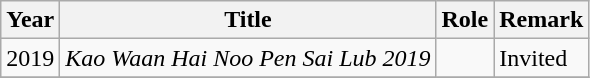<table class="wikitable">
<tr>
<th>Year</th>
<th>Title</th>
<th>Role</th>
<th>Remark</th>
</tr>
<tr>
<td>2019</td>
<td><em>Kao Waan Hai Noo Pen Sai Lub 2019</em></td>
<td></td>
<td>Invited</td>
</tr>
<tr>
</tr>
</table>
